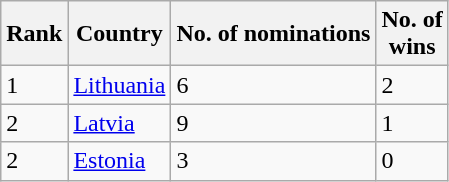<table class="wikitable">
<tr>
<th scope=col>Rank</th>
<th scope=col>Country</th>
<th scope=col>No. of nominations</th>
<th scope=col>No. of <br> wins</th>
</tr>
<tr>
<td>1</td>
<td> <a href='#'>Lithuania</a></td>
<td>6</td>
<td>2</td>
</tr>
<tr>
<td>2</td>
<td> <a href='#'>Latvia</a></td>
<td>9</td>
<td>1</td>
</tr>
<tr>
<td>2</td>
<td> <a href='#'>Estonia</a></td>
<td>3</td>
<td>0</td>
</tr>
</table>
